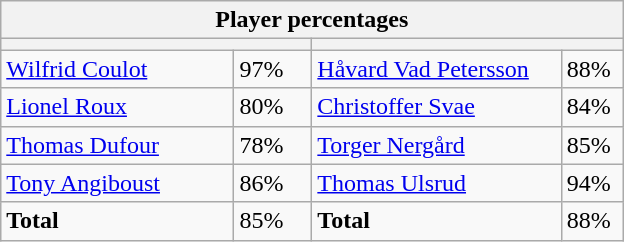<table class="wikitable">
<tr>
<th colspan="4" style="width:400px;">Player percentages</th>
</tr>
<tr>
<th colspan="2" style="width:200px;"></th>
<th colspan="2" style="width:200px;"></th>
</tr>
<tr>
<td><a href='#'>Wilfrid Coulot</a></td>
<td>97%</td>
<td><a href='#'>Håvard Vad Petersson</a></td>
<td>88%</td>
</tr>
<tr>
<td><a href='#'>Lionel Roux</a></td>
<td>80%</td>
<td><a href='#'>Christoffer Svae</a></td>
<td>84%</td>
</tr>
<tr>
<td><a href='#'>Thomas Dufour</a></td>
<td>78%</td>
<td><a href='#'>Torger Nergård</a></td>
<td>85%</td>
</tr>
<tr>
<td><a href='#'>Tony Angiboust</a></td>
<td>86%</td>
<td><a href='#'>Thomas Ulsrud</a></td>
<td>94%</td>
</tr>
<tr>
<td><strong>Total</strong></td>
<td>85%</td>
<td><strong>Total</strong></td>
<td>88%</td>
</tr>
</table>
